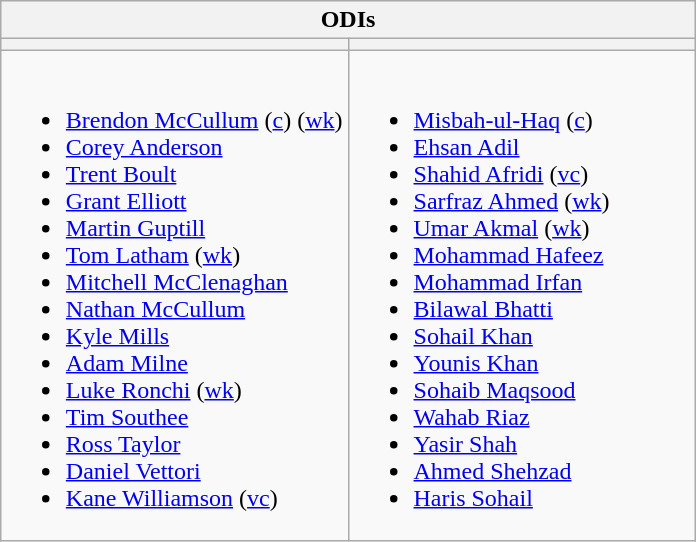<table class="wikitable" style="text-align:left; margin:auto">
<tr>
<th colspan=2>ODIs</th>
</tr>
<tr>
<th style="width:50%"></th>
<th style="width:50%"></th>
</tr>
<tr style="vertical-align:top">
<td><br><ul><li><a href='#'>Brendon McCullum</a> (<a href='#'>c</a>) (<a href='#'>wk</a>)</li><li><a href='#'>Corey Anderson</a></li><li><a href='#'>Trent Boult</a></li><li><a href='#'>Grant Elliott</a></li><li><a href='#'>Martin Guptill</a></li><li><a href='#'>Tom Latham</a> (<a href='#'>wk</a>)</li><li><a href='#'>Mitchell McClenaghan</a></li><li><a href='#'>Nathan McCullum</a></li><li><a href='#'>Kyle Mills</a></li><li><a href='#'>Adam Milne</a></li><li><a href='#'>Luke Ronchi</a> (<a href='#'>wk</a>)</li><li><a href='#'>Tim Southee</a></li><li><a href='#'>Ross Taylor</a></li><li><a href='#'>Daniel Vettori</a></li><li><a href='#'>Kane Williamson</a> (<a href='#'>vc</a>)</li></ul></td>
<td><br><ul><li><a href='#'>Misbah-ul-Haq</a> (<a href='#'>c</a>)</li><li><a href='#'>Ehsan Adil</a></li><li><a href='#'>Shahid Afridi</a>  (<a href='#'>vc</a>)</li><li><a href='#'>Sarfraz Ahmed</a> (<a href='#'>wk</a>)</li><li><a href='#'>Umar Akmal</a> (<a href='#'>wk</a>)</li><li><a href='#'>Mohammad Hafeez</a></li><li><a href='#'>Mohammad Irfan</a></li><li><a href='#'>Bilawal Bhatti</a></li><li><a href='#'>Sohail Khan</a></li><li><a href='#'>Younis Khan</a></li><li><a href='#'>Sohaib Maqsood</a></li><li><a href='#'>Wahab Riaz</a></li><li><a href='#'>Yasir Shah</a></li><li><a href='#'>Ahmed Shehzad</a></li><li><a href='#'>Haris Sohail</a></li></ul></td>
</tr>
</table>
